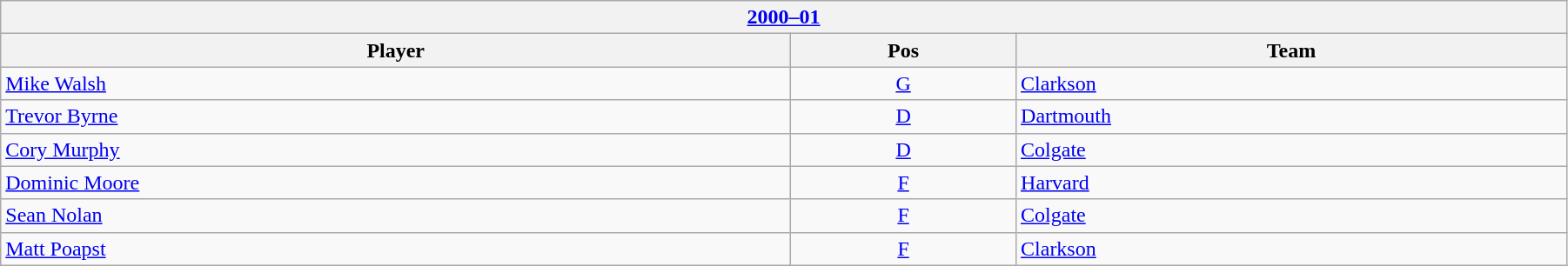<table class="wikitable" width=95%>
<tr>
<th colspan=3><a href='#'>2000–01</a></th>
</tr>
<tr>
<th>Player</th>
<th>Pos</th>
<th>Team</th>
</tr>
<tr>
<td><a href='#'>Mike Walsh</a></td>
<td align=center><a href='#'>G</a></td>
<td><a href='#'>Clarkson</a></td>
</tr>
<tr>
<td><a href='#'>Trevor Byrne</a></td>
<td align=center><a href='#'>D</a></td>
<td><a href='#'>Dartmouth</a></td>
</tr>
<tr>
<td><a href='#'>Cory Murphy</a></td>
<td align=center><a href='#'>D</a></td>
<td><a href='#'>Colgate</a></td>
</tr>
<tr>
<td><a href='#'>Dominic Moore</a></td>
<td align=center><a href='#'>F</a></td>
<td><a href='#'>Harvard</a></td>
</tr>
<tr>
<td><a href='#'>Sean Nolan</a></td>
<td align=center><a href='#'>F</a></td>
<td><a href='#'>Colgate</a></td>
</tr>
<tr>
<td><a href='#'>Matt Poapst</a></td>
<td align=center><a href='#'>F</a></td>
<td><a href='#'>Clarkson</a></td>
</tr>
</table>
